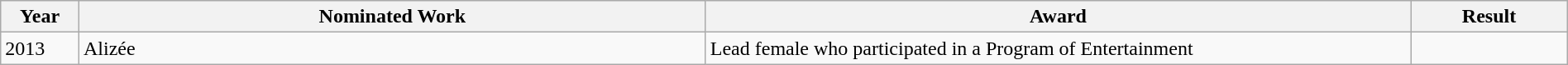<table class="wikitable" width=100%>
<tr>
<th width=5%>Year</th>
<th width=40%>Nominated Work</th>
<th width=45%>Award</th>
<th width=10%>Result</th>
</tr>
<tr>
<td>2013</td>
<td>Alizée</td>
<td>Lead female who participated in a Program of Entertainment</td>
<td></td>
</tr>
</table>
